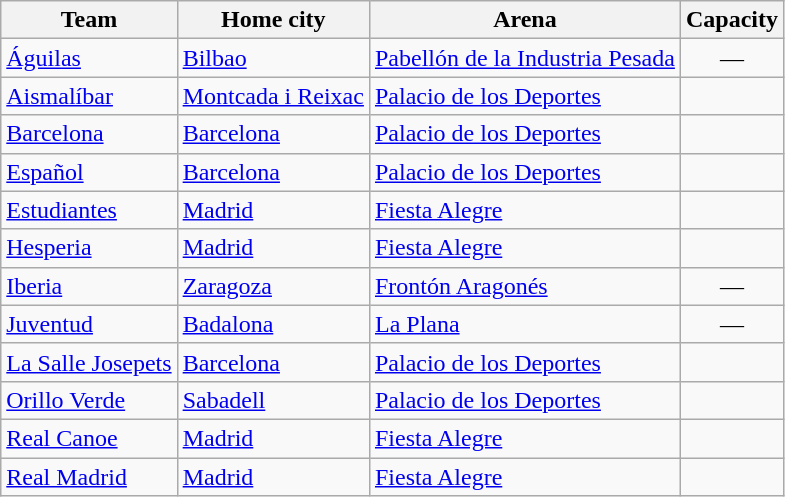<table class="wikitable sortable">
<tr>
<th>Team</th>
<th>Home city</th>
<th>Arena</th>
<th>Capacity</th>
</tr>
<tr>
<td><a href='#'>Águilas</a></td>
<td><a href='#'>Bilbao</a></td>
<td><a href='#'>Pabellón de la Industria Pesada</a></td>
<td style="text-align:center">—</td>
</tr>
<tr>
<td><a href='#'>Aismalíbar</a></td>
<td><a href='#'>Montcada i Reixac</a></td>
<td><a href='#'>Palacio de los Deportes</a></td>
<td style="text-align:center"></td>
</tr>
<tr>
<td><a href='#'>Barcelona</a></td>
<td><a href='#'>Barcelona</a></td>
<td><a href='#'>Palacio de los Deportes</a></td>
<td style="text-align:center"></td>
</tr>
<tr>
<td><a href='#'>Español</a></td>
<td><a href='#'>Barcelona</a></td>
<td><a href='#'>Palacio de los Deportes</a></td>
<td style="text-align:center"></td>
</tr>
<tr>
<td><a href='#'>Estudiantes</a></td>
<td><a href='#'>Madrid</a></td>
<td><a href='#'>Fiesta Alegre</a></td>
<td style="text-align:center"></td>
</tr>
<tr>
<td><a href='#'>Hesperia</a></td>
<td><a href='#'>Madrid</a></td>
<td><a href='#'>Fiesta Alegre</a></td>
<td style="text-align:center"></td>
</tr>
<tr>
<td><a href='#'>Iberia</a></td>
<td><a href='#'>Zaragoza</a></td>
<td><a href='#'>Frontón Aragonés</a></td>
<td style="text-align:center">—</td>
</tr>
<tr>
<td><a href='#'>Juventud</a></td>
<td><a href='#'>Badalona</a></td>
<td><a href='#'>La Plana</a></td>
<td style="text-align:center">—</td>
</tr>
<tr>
<td><a href='#'>La Salle Josepets</a></td>
<td><a href='#'>Barcelona</a></td>
<td><a href='#'>Palacio de los Deportes</a></td>
<td style="text-align:center"></td>
</tr>
<tr>
<td><a href='#'>Orillo Verde</a></td>
<td><a href='#'>Sabadell</a></td>
<td><a href='#'>Palacio de los Deportes</a></td>
<td style="text-align:center"></td>
</tr>
<tr>
<td><a href='#'>Real Canoe</a></td>
<td><a href='#'>Madrid</a></td>
<td><a href='#'>Fiesta Alegre</a></td>
<td style="text-align:center"></td>
</tr>
<tr>
<td><a href='#'>Real Madrid</a></td>
<td><a href='#'>Madrid</a></td>
<td><a href='#'>Fiesta Alegre</a></td>
<td style="text-align:center"></td>
</tr>
</table>
